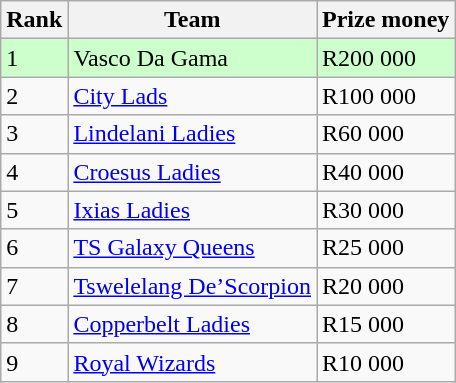<table class="wikitable">
<tr>
<th>Rank</th>
<th>Team</th>
<th>Prize money</th>
</tr>
<tr bgcolor=#CCFFCC>
<td>1</td>
<td>Vasco Da Gama</td>
<td>R200 000</td>
</tr>
<tr>
<td>2</td>
<td><a href='#'>City Lads</a></td>
<td>R100 000</td>
</tr>
<tr>
<td>3</td>
<td><a href='#'>Lindelani Ladies</a></td>
<td>R60 000</td>
</tr>
<tr>
<td>4</td>
<td><a href='#'>Croesus Ladies</a></td>
<td>R40 000</td>
</tr>
<tr>
<td>5</td>
<td><a href='#'>Ixias Ladies</a></td>
<td>R30 000</td>
</tr>
<tr>
<td>6</td>
<td><a href='#'>TS Galaxy Queens</a></td>
<td>R25 000</td>
</tr>
<tr>
<td>7</td>
<td><a href='#'>Tswelelang De’Scorpion</a></td>
<td>R20 000</td>
</tr>
<tr>
<td>8</td>
<td><a href='#'>Copperbelt Ladies</a></td>
<td>R15 000</td>
</tr>
<tr>
<td>9</td>
<td><a href='#'>Royal Wizards</a></td>
<td>R10 000</td>
</tr>
</table>
